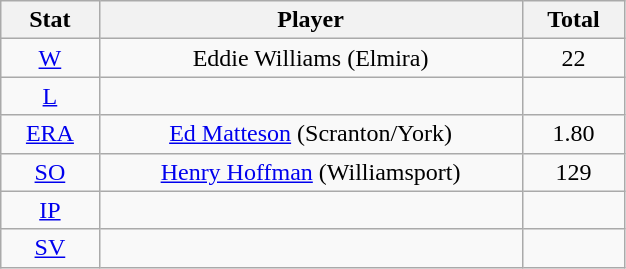<table class="wikitable" width="33%" style="text-align:center;">
<tr>
<th width="5%">Stat</th>
<th width="30%">Player</th>
<th width="5%">Total</th>
</tr>
<tr>
<td><a href='#'>W</a></td>
<td>Eddie Williams (Elmira)</td>
<td>22</td>
</tr>
<tr>
<td><a href='#'>L</a></td>
<td></td>
<td></td>
</tr>
<tr>
<td><a href='#'>ERA</a></td>
<td><a href='#'>Ed Matteson</a> (Scranton/York)</td>
<td>1.80</td>
</tr>
<tr>
<td><a href='#'>SO</a></td>
<td><a href='#'>Henry Hoffman</a> (Williamsport)</td>
<td>129</td>
</tr>
<tr>
<td><a href='#'>IP</a></td>
<td></td>
<td></td>
</tr>
<tr>
<td><a href='#'>SV</a></td>
<td></td>
<td></td>
</tr>
</table>
